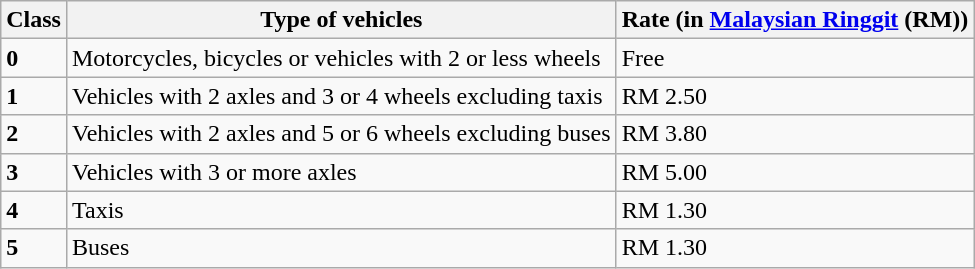<table class="wikitable">
<tr>
<th>Class</th>
<th>Type of vehicles</th>
<th>Rate (in <a href='#'>Malaysian Ringgit</a> (RM))</th>
</tr>
<tr>
<td><strong>0</strong></td>
<td>Motorcycles, bicycles or vehicles with 2 or less wheels</td>
<td>Free</td>
</tr>
<tr>
<td><strong>1</strong></td>
<td>Vehicles with 2 axles and 3 or 4 wheels excluding taxis</td>
<td>RM 2.50</td>
</tr>
<tr>
<td><strong>2</strong></td>
<td>Vehicles with 2 axles and 5 or 6 wheels excluding buses</td>
<td>RM 3.80</td>
</tr>
<tr>
<td><strong>3</strong></td>
<td>Vehicles with 3 or more axles</td>
<td>RM 5.00</td>
</tr>
<tr>
<td><strong>4</strong></td>
<td>Taxis</td>
<td>RM 1.30</td>
</tr>
<tr>
<td><strong>5</strong></td>
<td>Buses</td>
<td>RM 1.30</td>
</tr>
</table>
